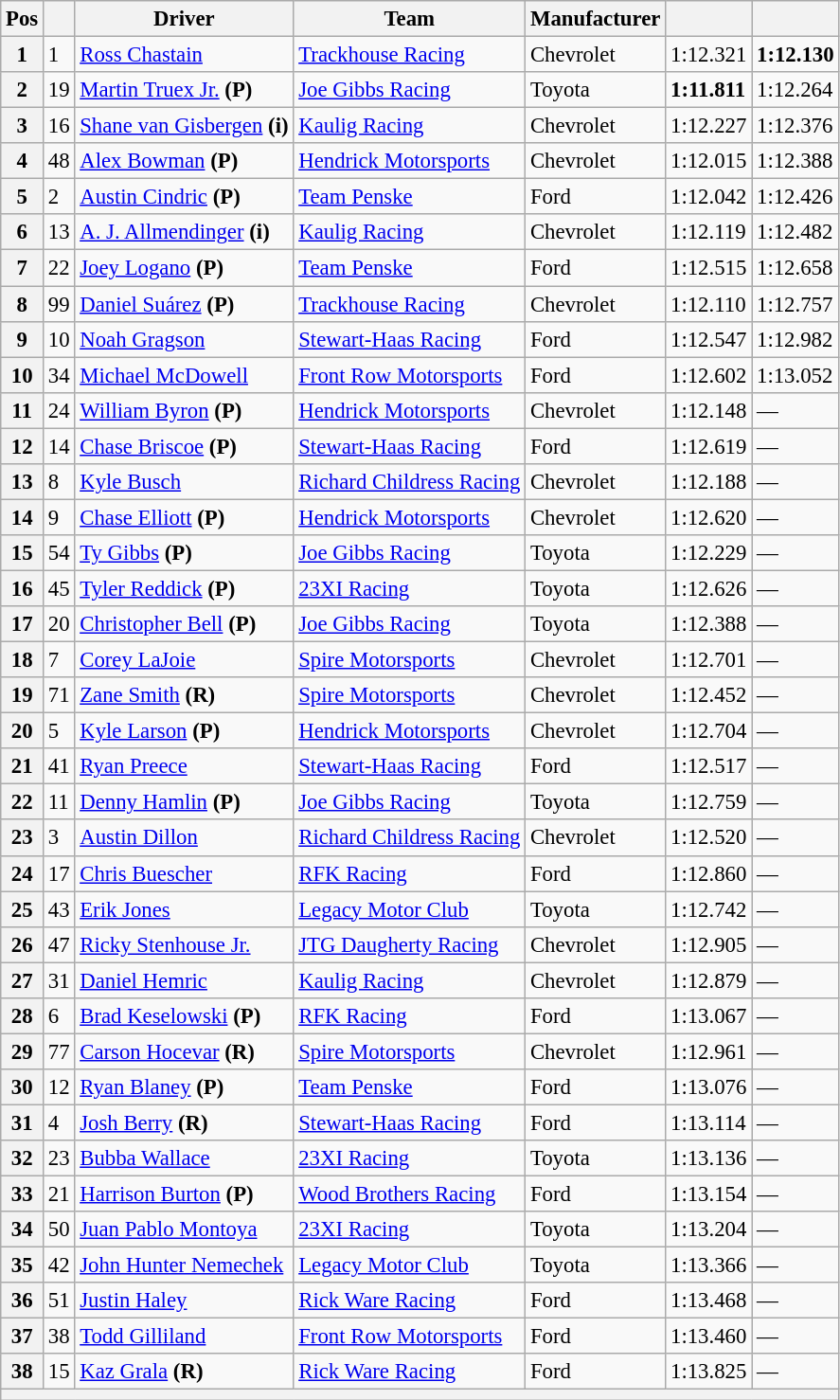<table class="wikitable" style="font-size:95%">
<tr>
<th>Pos</th>
<th></th>
<th>Driver</th>
<th>Team</th>
<th>Manufacturer</th>
<th></th>
<th></th>
</tr>
<tr>
<th>1</th>
<td>1</td>
<td><a href='#'>Ross Chastain</a></td>
<td><a href='#'>Trackhouse Racing</a></td>
<td>Chevrolet</td>
<td>1:12.321</td>
<td><strong>1:12.130</strong></td>
</tr>
<tr>
<th>2</th>
<td>19</td>
<td><a href='#'>Martin Truex Jr.</a> <strong>(P)</strong></td>
<td><a href='#'>Joe Gibbs Racing</a></td>
<td>Toyota</td>
<td><strong>1:11.811</strong></td>
<td>1:12.264</td>
</tr>
<tr>
<th>3</th>
<td>16</td>
<td><a href='#'>Shane van Gisbergen</a> <strong>(i)</strong></td>
<td><a href='#'>Kaulig Racing</a></td>
<td>Chevrolet</td>
<td>1:12.227</td>
<td>1:12.376</td>
</tr>
<tr>
<th>4</th>
<td>48</td>
<td><a href='#'>Alex Bowman</a> <strong>(P)</strong></td>
<td><a href='#'>Hendrick Motorsports</a></td>
<td>Chevrolet</td>
<td>1:12.015</td>
<td>1:12.388</td>
</tr>
<tr>
<th>5</th>
<td>2</td>
<td><a href='#'>Austin Cindric</a> <strong>(P)</strong></td>
<td><a href='#'>Team Penske</a></td>
<td>Ford</td>
<td>1:12.042</td>
<td>1:12.426</td>
</tr>
<tr>
<th>6</th>
<td>13</td>
<td><a href='#'>A. J. Allmendinger</a> <strong>(i)</strong></td>
<td><a href='#'>Kaulig Racing</a></td>
<td>Chevrolet</td>
<td>1:12.119</td>
<td>1:12.482</td>
</tr>
<tr>
<th>7</th>
<td>22</td>
<td><a href='#'>Joey Logano</a> <strong>(P)</strong></td>
<td><a href='#'>Team Penske</a></td>
<td>Ford</td>
<td>1:12.515</td>
<td>1:12.658</td>
</tr>
<tr>
<th>8</th>
<td>99</td>
<td><a href='#'>Daniel Suárez</a> <strong>(P)</strong></td>
<td><a href='#'>Trackhouse Racing</a></td>
<td>Chevrolet</td>
<td>1:12.110</td>
<td>1:12.757</td>
</tr>
<tr>
<th>9</th>
<td>10</td>
<td><a href='#'>Noah Gragson</a></td>
<td><a href='#'>Stewart-Haas Racing</a></td>
<td>Ford</td>
<td>1:12.547</td>
<td>1:12.982</td>
</tr>
<tr>
<th>10</th>
<td>34</td>
<td><a href='#'>Michael McDowell</a></td>
<td><a href='#'>Front Row Motorsports</a></td>
<td>Ford</td>
<td>1:12.602</td>
<td>1:13.052</td>
</tr>
<tr>
<th>11</th>
<td>24</td>
<td><a href='#'>William Byron</a> <strong>(P)</strong></td>
<td><a href='#'>Hendrick Motorsports</a></td>
<td>Chevrolet</td>
<td>1:12.148</td>
<td>—</td>
</tr>
<tr>
<th>12</th>
<td>14</td>
<td><a href='#'>Chase Briscoe</a> <strong>(P)</strong></td>
<td><a href='#'>Stewart-Haas Racing</a></td>
<td>Ford</td>
<td>1:12.619</td>
<td>—</td>
</tr>
<tr>
<th>13</th>
<td>8</td>
<td><a href='#'>Kyle Busch</a></td>
<td><a href='#'>Richard Childress Racing</a></td>
<td>Chevrolet</td>
<td>1:12.188</td>
<td>—</td>
</tr>
<tr>
<th>14</th>
<td>9</td>
<td><a href='#'>Chase Elliott</a> <strong>(P)</strong></td>
<td><a href='#'>Hendrick Motorsports</a></td>
<td>Chevrolet</td>
<td>1:12.620</td>
<td>—</td>
</tr>
<tr>
<th>15</th>
<td>54</td>
<td><a href='#'>Ty Gibbs</a> <strong>(P)</strong></td>
<td><a href='#'>Joe Gibbs Racing</a></td>
<td>Toyota</td>
<td>1:12.229</td>
<td>—</td>
</tr>
<tr>
<th>16</th>
<td>45</td>
<td><a href='#'>Tyler Reddick</a> <strong>(P)</strong></td>
<td><a href='#'>23XI Racing</a></td>
<td>Toyota</td>
<td>1:12.626</td>
<td>—</td>
</tr>
<tr>
<th>17</th>
<td>20</td>
<td><a href='#'>Christopher Bell</a> <strong>(P)</strong></td>
<td><a href='#'>Joe Gibbs Racing</a></td>
<td>Toyota</td>
<td>1:12.388</td>
<td>—</td>
</tr>
<tr>
<th>18</th>
<td>7</td>
<td><a href='#'>Corey LaJoie</a></td>
<td><a href='#'>Spire Motorsports</a></td>
<td>Chevrolet</td>
<td>1:12.701</td>
<td>—</td>
</tr>
<tr>
<th>19</th>
<td>71</td>
<td><a href='#'>Zane Smith</a> <strong>(R)</strong></td>
<td><a href='#'>Spire Motorsports</a></td>
<td>Chevrolet</td>
<td>1:12.452</td>
<td>—</td>
</tr>
<tr>
<th>20</th>
<td>5</td>
<td><a href='#'>Kyle Larson</a> <strong>(P)</strong></td>
<td><a href='#'>Hendrick Motorsports</a></td>
<td>Chevrolet</td>
<td>1:12.704</td>
<td>—</td>
</tr>
<tr>
<th>21</th>
<td>41</td>
<td><a href='#'>Ryan Preece</a></td>
<td><a href='#'>Stewart-Haas Racing</a></td>
<td>Ford</td>
<td>1:12.517</td>
<td>—</td>
</tr>
<tr>
<th>22</th>
<td>11</td>
<td><a href='#'>Denny Hamlin</a> <strong>(P)</strong></td>
<td><a href='#'>Joe Gibbs Racing</a></td>
<td>Toyota</td>
<td>1:12.759</td>
<td>—</td>
</tr>
<tr>
<th>23</th>
<td>3</td>
<td><a href='#'>Austin Dillon</a></td>
<td><a href='#'>Richard Childress Racing</a></td>
<td>Chevrolet</td>
<td>1:12.520</td>
<td>—</td>
</tr>
<tr>
<th>24</th>
<td>17</td>
<td><a href='#'>Chris Buescher</a></td>
<td><a href='#'>RFK Racing</a></td>
<td>Ford</td>
<td>1:12.860</td>
<td>—</td>
</tr>
<tr>
<th>25</th>
<td>43</td>
<td><a href='#'>Erik Jones</a></td>
<td><a href='#'>Legacy Motor Club</a></td>
<td>Toyota</td>
<td>1:12.742</td>
<td>—</td>
</tr>
<tr>
<th>26</th>
<td>47</td>
<td><a href='#'>Ricky Stenhouse Jr.</a></td>
<td><a href='#'>JTG Daugherty Racing</a></td>
<td>Chevrolet</td>
<td>1:12.905</td>
<td>—</td>
</tr>
<tr>
<th>27</th>
<td>31</td>
<td><a href='#'>Daniel Hemric</a></td>
<td><a href='#'>Kaulig Racing</a></td>
<td>Chevrolet</td>
<td>1:12.879</td>
<td>—</td>
</tr>
<tr>
<th>28</th>
<td>6</td>
<td><a href='#'>Brad Keselowski</a> <strong>(P)</strong></td>
<td><a href='#'>RFK Racing</a></td>
<td>Ford</td>
<td>1:13.067</td>
<td>—</td>
</tr>
<tr>
<th>29</th>
<td>77</td>
<td><a href='#'>Carson Hocevar</a> <strong>(R)</strong></td>
<td><a href='#'>Spire Motorsports</a></td>
<td>Chevrolet</td>
<td>1:12.961</td>
<td>—</td>
</tr>
<tr>
<th>30</th>
<td>12</td>
<td><a href='#'>Ryan Blaney</a> <strong>(P)</strong></td>
<td><a href='#'>Team Penske</a></td>
<td>Ford</td>
<td>1:13.076</td>
<td>—</td>
</tr>
<tr>
<th>31</th>
<td>4</td>
<td><a href='#'>Josh Berry</a> <strong>(R)</strong></td>
<td><a href='#'>Stewart-Haas Racing</a></td>
<td>Ford</td>
<td>1:13.114</td>
<td>—</td>
</tr>
<tr>
<th>32</th>
<td>23</td>
<td><a href='#'>Bubba Wallace</a></td>
<td><a href='#'>23XI Racing</a></td>
<td>Toyota</td>
<td>1:13.136</td>
<td>—</td>
</tr>
<tr>
<th>33</th>
<td>21</td>
<td><a href='#'>Harrison Burton</a> <strong>(P)</strong></td>
<td><a href='#'>Wood Brothers Racing</a></td>
<td>Ford</td>
<td>1:13.154</td>
<td>—</td>
</tr>
<tr>
<th>34</th>
<td>50</td>
<td><a href='#'>Juan Pablo Montoya</a></td>
<td><a href='#'>23XI Racing</a></td>
<td>Toyota</td>
<td>1:13.204</td>
<td>—</td>
</tr>
<tr>
<th>35</th>
<td>42</td>
<td><a href='#'>John Hunter Nemechek</a></td>
<td><a href='#'>Legacy Motor Club</a></td>
<td>Toyota</td>
<td>1:13.366</td>
<td>—</td>
</tr>
<tr>
<th>36</th>
<td>51</td>
<td><a href='#'>Justin Haley</a></td>
<td><a href='#'>Rick Ware Racing</a></td>
<td>Ford</td>
<td>1:13.468</td>
<td>—</td>
</tr>
<tr>
<th>37</th>
<td>38</td>
<td><a href='#'>Todd Gilliland</a></td>
<td><a href='#'>Front Row Motorsports</a></td>
<td>Ford</td>
<td>1:13.460</td>
<td>—</td>
</tr>
<tr>
<th>38</th>
<td>15</td>
<td><a href='#'>Kaz Grala</a> <strong>(R)</strong></td>
<td><a href='#'>Rick Ware Racing</a></td>
<td>Ford</td>
<td>1:13.825</td>
<td>—</td>
</tr>
<tr>
<th colspan="7"></th>
</tr>
</table>
